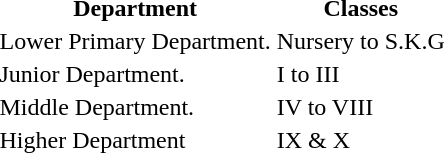<table class="Wikitable">
<tr>
<th>Department</th>
<th>Classes</th>
</tr>
<tr>
<td>Lower Primary Department.</td>
<td>Nursery to S.K.G</td>
</tr>
<tr>
<td>Junior Department.</td>
<td>I to III</td>
</tr>
<tr>
<td>Middle Department.</td>
<td>IV to VIII</td>
</tr>
<tr>
<td>Higher Department</td>
<td>IX & X</td>
</tr>
</table>
